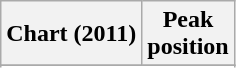<table class="wikitable sortable">
<tr>
<th>Chart (2011)</th>
<th>Peak<br>position</th>
</tr>
<tr>
</tr>
<tr>
</tr>
<tr>
</tr>
<tr>
</tr>
</table>
